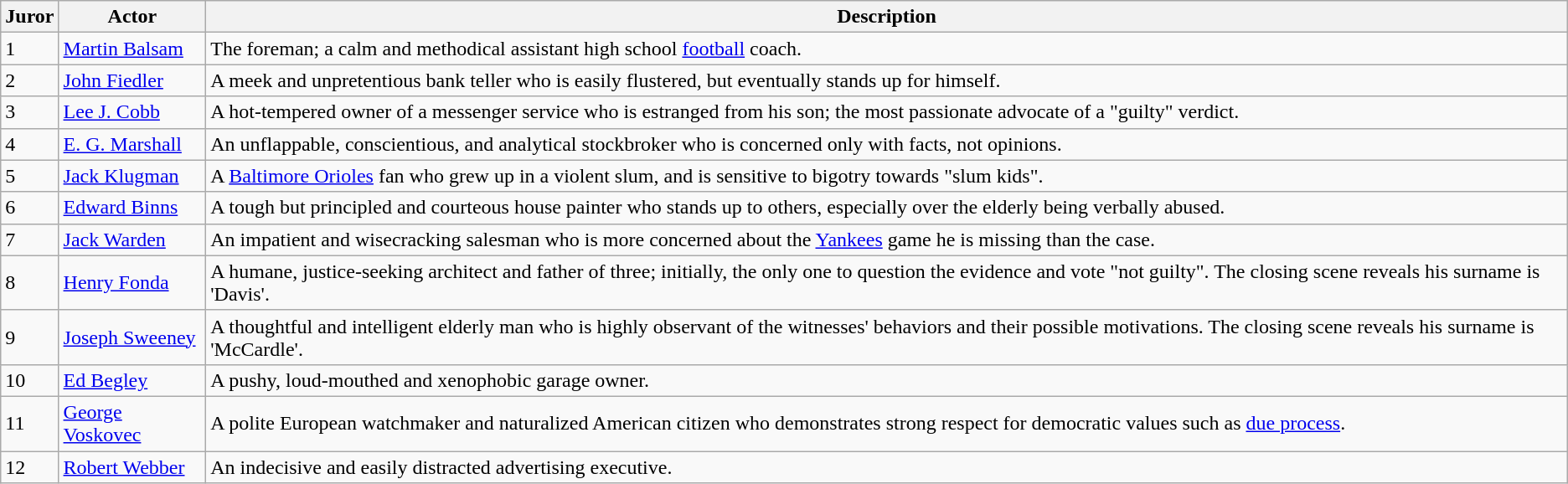<table class="wikitable">
<tr>
<th>Juror</th>
<th>Actor</th>
<th>Description</th>
</tr>
<tr>
<td>1</td>
<td><a href='#'>Martin Balsam</a></td>
<td>The foreman; a calm and methodical assistant high school <a href='#'>football</a> coach.</td>
</tr>
<tr>
<td>2</td>
<td><a href='#'>John Fiedler</a></td>
<td>A meek and unpretentious bank teller who is easily flustered, but eventually stands up for himself.</td>
</tr>
<tr>
<td>3</td>
<td><a href='#'>Lee J. Cobb</a></td>
<td>A hot-tempered owner of a messenger service who is estranged from his son; the most passionate advocate of a "guilty" verdict.</td>
</tr>
<tr>
<td>4</td>
<td><a href='#'>E. G. Marshall</a></td>
<td>An unflappable, conscientious, and analytical stockbroker who is concerned only with facts, not opinions.</td>
</tr>
<tr>
<td>5</td>
<td><a href='#'>Jack Klugman</a></td>
<td>A <a href='#'>Baltimore Orioles</a> fan who grew up in a violent slum, and is sensitive to bigotry towards "slum kids".</td>
</tr>
<tr>
<td>6</td>
<td><a href='#'>Edward Binns</a></td>
<td>A tough but principled and courteous house painter who stands up to others, especially over the elderly being verbally abused.</td>
</tr>
<tr>
<td>7</td>
<td><a href='#'>Jack Warden</a></td>
<td>An impatient and wisecracking salesman who is more concerned about the <a href='#'>Yankees</a> game he is missing than the case.</td>
</tr>
<tr>
<td>8</td>
<td><a href='#'>Henry Fonda</a></td>
<td>A humane, justice-seeking architect and father of three; initially, the only one to question the evidence and vote "not guilty". The closing scene reveals his surname is 'Davis'.</td>
</tr>
<tr>
<td>9</td>
<td><a href='#'>Joseph Sweeney</a></td>
<td>A thoughtful and intelligent elderly man who is highly observant of the witnesses' behaviors and their possible motivations. The closing scene reveals his surname is 'McCardle'.</td>
</tr>
<tr>
<td>10</td>
<td><a href='#'>Ed Begley</a></td>
<td>A pushy, loud-mouthed and xenophobic garage owner.</td>
</tr>
<tr>
<td>11</td>
<td><a href='#'>George Voskovec</a></td>
<td>A polite European watchmaker and naturalized American citizen who demonstrates strong respect for democratic values such as <a href='#'>due process</a>.</td>
</tr>
<tr>
<td>12</td>
<td><a href='#'>Robert Webber</a></td>
<td>An indecisive and easily distracted advertising executive.</td>
</tr>
</table>
